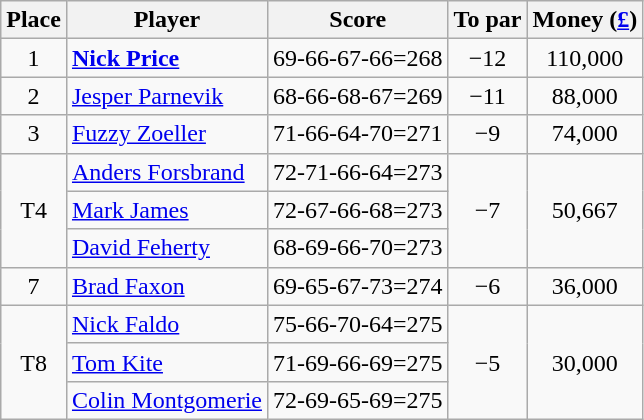<table class="wikitable">
<tr>
<th>Place</th>
<th>Player</th>
<th>Score</th>
<th>To par</th>
<th>Money (<a href='#'>£</a>)</th>
</tr>
<tr>
<td align="center">1</td>
<td> <strong><a href='#'>Nick Price</a></strong></td>
<td>69-66-67-66=268</td>
<td align="center">−12</td>
<td align=center>110,000</td>
</tr>
<tr>
<td align="center">2</td>
<td> <a href='#'>Jesper Parnevik</a></td>
<td>68-66-68-67=269</td>
<td align="center">−11</td>
<td align=center>88,000</td>
</tr>
<tr>
<td align="center">3</td>
<td> <a href='#'>Fuzzy Zoeller</a></td>
<td>71-66-64-70=271</td>
<td align="center">−9</td>
<td align=center>74,000</td>
</tr>
<tr>
<td rowspan=3 align="center">T4</td>
<td> <a href='#'>Anders Forsbrand</a></td>
<td>72-71-66-64=273</td>
<td rowspan=3 align="center">−7</td>
<td rowspan=3 align=center>50,667</td>
</tr>
<tr>
<td> <a href='#'>Mark James</a></td>
<td>72-67-66-68=273</td>
</tr>
<tr>
<td> <a href='#'>David Feherty</a></td>
<td>68-69-66-70=273</td>
</tr>
<tr>
<td align="center">7</td>
<td> <a href='#'>Brad Faxon</a></td>
<td>69-65-67-73=274</td>
<td align="center">−6</td>
<td align=center>36,000</td>
</tr>
<tr>
<td rowspan=3 align="center">T8</td>
<td> <a href='#'>Nick Faldo</a></td>
<td>75-66-70-64=275</td>
<td rowspan=3 align="center">−5</td>
<td rowspan=3 align=center>30,000</td>
</tr>
<tr>
<td> <a href='#'>Tom Kite</a></td>
<td>71-69-66-69=275</td>
</tr>
<tr>
<td> <a href='#'>Colin Montgomerie</a></td>
<td>72-69-65-69=275</td>
</tr>
</table>
